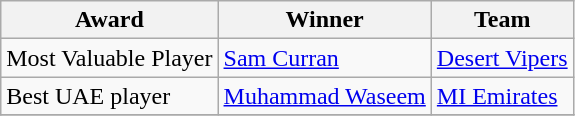<table class="wikitable">
<tr>
<th>Award</th>
<th>Winner</th>
<th>Team</th>
</tr>
<tr>
<td>Most Valuable Player</td>
<td><a href='#'>Sam Curran</a></td>
<td><a href='#'>Desert Vipers</a></td>
</tr>
<tr>
<td>Best UAE player</td>
<td><a href='#'>Muhammad Waseem</a></td>
<td><a href='#'>MI Emirates</a></td>
</tr>
<tr>
</tr>
</table>
